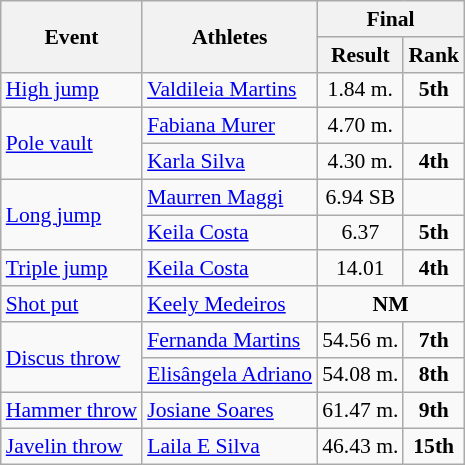<table class="wikitable" style="font-size:90%">
<tr>
<th rowspan=2>Event</th>
<th rowspan=2>Athletes</th>
<th colspan=2>Final</th>
</tr>
<tr>
<th>Result</th>
<th>Rank</th>
</tr>
<tr>
<td><a href='#'>High jump</a></td>
<td><a href='#'>Valdileia Martins</a></td>
<td align=center>1.84 m.</td>
<td align=center><strong>5th</strong></td>
</tr>
<tr>
<td rowspan=2><a href='#'>Pole vault</a></td>
<td><a href='#'>Fabiana Murer</a></td>
<td align=center>4.70 m.</td>
<td align=center></td>
</tr>
<tr>
<td><a href='#'>Karla Silva</a></td>
<td align=center>4.30 m.</td>
<td align=center><strong>4th</strong></td>
</tr>
<tr>
<td rowspan=2><a href='#'>Long jump</a></td>
<td><a href='#'>Maurren Maggi</a></td>
<td align=center>6.94 SB</td>
<td align=center></td>
</tr>
<tr>
<td><a href='#'>Keila Costa</a></td>
<td align=center>6.37</td>
<td align=center><strong>5th</strong></td>
</tr>
<tr>
<td><a href='#'>Triple jump</a></td>
<td><a href='#'>Keila Costa</a></td>
<td align=center>14.01</td>
<td align=center><strong>4th</strong></td>
</tr>
<tr>
<td><a href='#'>Shot put</a></td>
<td><a href='#'>Keely Medeiros</a></td>
<td align=center colspan=2><strong>NM</strong></td>
</tr>
<tr>
<td rowspan=2><a href='#'>Discus throw</a></td>
<td><a href='#'>Fernanda Martins</a></td>
<td align=center>54.56 m.</td>
<td align=center><strong>7th</strong></td>
</tr>
<tr>
<td><a href='#'>Elisângela Adriano</a></td>
<td align=center>54.08 m.</td>
<td align=center><strong>8th</strong></td>
</tr>
<tr>
<td><a href='#'>Hammer throw</a></td>
<td><a href='#'>Josiane Soares</a></td>
<td align=center>61.47 m.</td>
<td align=center><strong>9th</strong></td>
</tr>
<tr>
<td><a href='#'>Javelin throw</a></td>
<td><a href='#'>Laila E Silva</a></td>
<td align=center>46.43 m.</td>
<td align=center><strong>15th</strong></td>
</tr>
</table>
